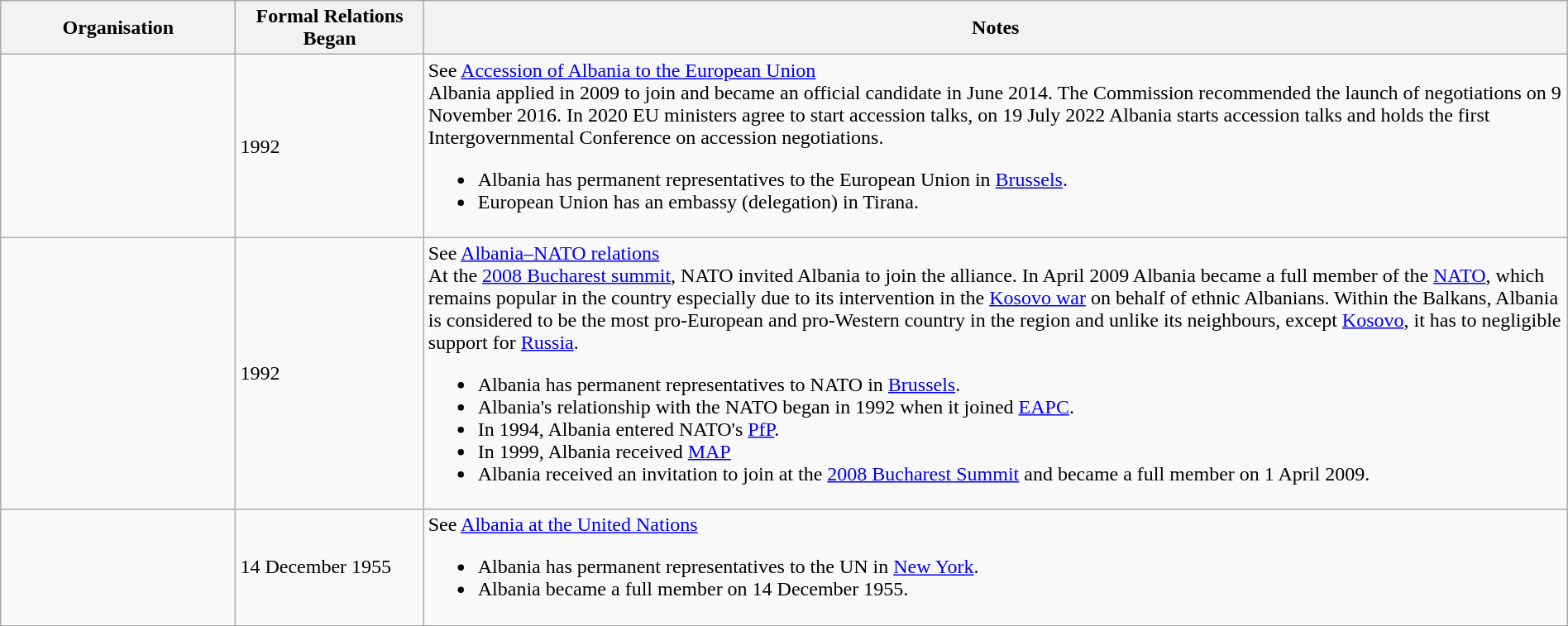<table class="wikitable sortable" border="1" style="width:100%; margin:auto;">
<tr>
<th width="15%">Organisation</th>
<th width="12%">Formal Relations Began</th>
<th>Notes</th>
</tr>
<tr -valign="top">
<td></td>
<td>1992</td>
<td>See <a href='#'>Accession of Albania to the European Union</a><br>Albania applied in 2009 to join and became an official candidate in June 2014. The Commission recommended the launch of negotiations on 9 November 2016. In 2020 EU ministers agree to start accession talks, on 19 July 2022 Albania starts accession talks and holds the first Intergovernmental Conference on accession negotiations.<ul><li>Albania has permanent representatives to the European Union in <a href='#'>Brussels</a>.</li><li>European Union has an embassy (delegation) in Tirana.</li></ul></td>
</tr>
<tr -valign="top">
<td></td>
<td>1992</td>
<td>See <a href='#'>Albania–NATO relations</a><br>At the <a href='#'>2008 Bucharest summit</a>, NATO invited Albania to join the alliance. In April 2009 Albania became a full member of the <a href='#'>NATO</a>, which remains popular in the country especially due to its intervention in the <a href='#'>Kosovo war</a> on behalf of ethnic Albanians. Within the Balkans, Albania is considered to be the most pro-European and pro-Western country in the region and unlike its neighbours, except <a href='#'>Kosovo</a>, it has to negligible support for <a href='#'>Russia</a>.<ul><li>Albania has permanent representatives to NATO in <a href='#'>Brussels</a>.</li><li>Albania's relationship with the NATO began in 1992 when it joined <a href='#'>EAPC</a>.</li><li>In 1994, Albania entered NATO's <a href='#'>PfP</a>.</li><li>In 1999, Albania received <a href='#'>MAP</a></li><li>Albania received an invitation to join at the <a href='#'>2008 Bucharest Summit</a> and became a full member on 1 April 2009.</li></ul></td>
</tr>
<tr -valign="top">
<td></td>
<td>14 December 1955</td>
<td>See <a href='#'>Albania at the United Nations</a><br><ul><li>Albania has permanent representatives to the UN in <a href='#'>New York</a>.</li><li>Albania became a full member on 14 December 1955.</li></ul></td>
</tr>
</table>
